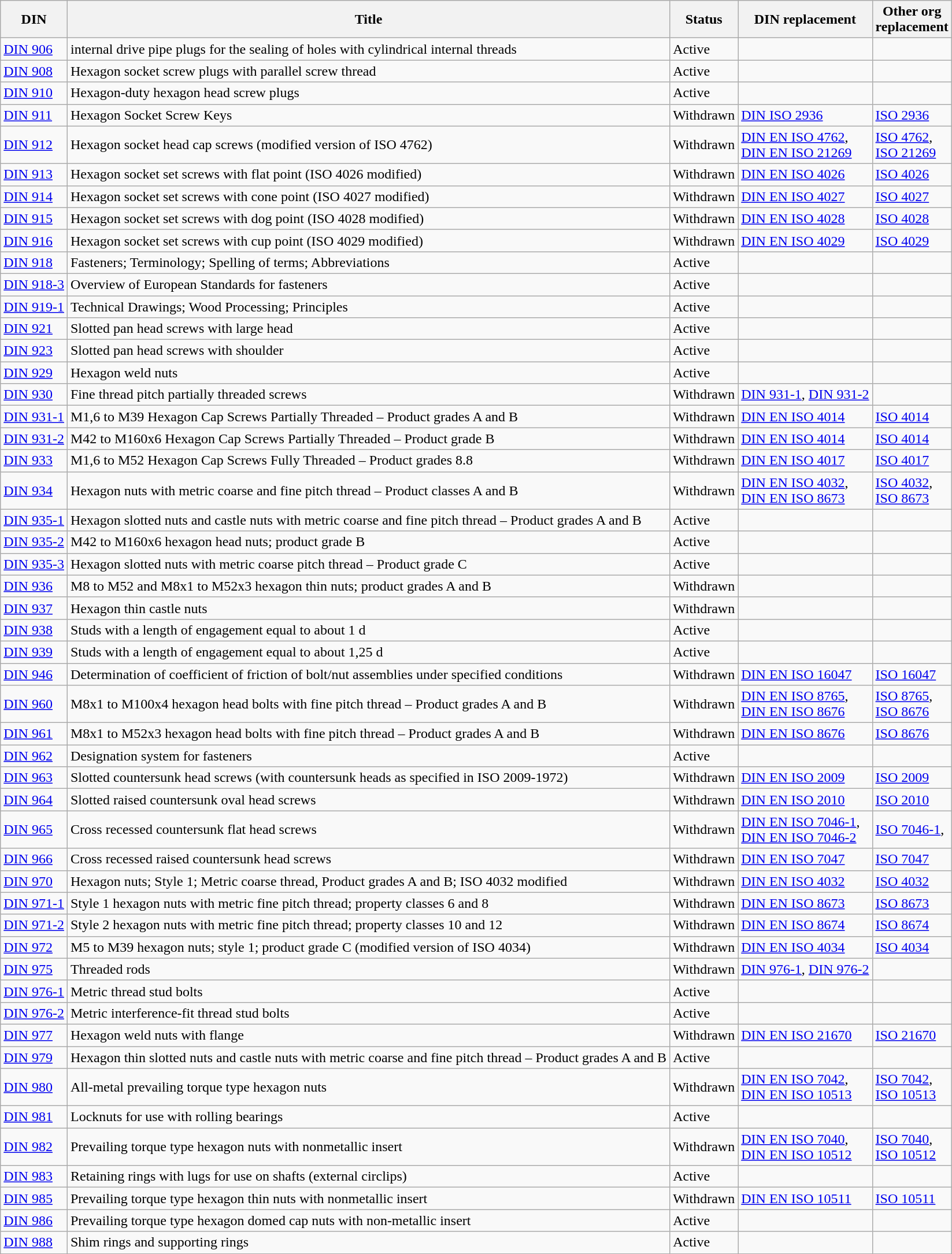<table class="wikitable sortable">
<tr>
<th>DIN</th>
<th>Title</th>
<th>Status</th>
<th>DIN replacement</th>
<th>Other org<br>replacement</th>
</tr>
<tr>
<td><a href='#'>DIN 906</a></td>
<td>internal drive pipe plugs for the sealing of holes with cylindrical internal threads</td>
<td>Active</td>
<td></td>
<td></td>
</tr>
<tr>
<td><a href='#'>DIN 908</a></td>
<td>Hexagon socket screw plugs with parallel screw thread</td>
<td>Active</td>
<td></td>
<td></td>
</tr>
<tr>
<td><a href='#'>DIN 910</a></td>
<td>Hexagon-duty hexagon head screw plugs</td>
<td>Active</td>
<td></td>
<td></td>
</tr>
<tr>
<td><a href='#'>DIN 911</a></td>
<td>Hexagon Socket Screw Keys</td>
<td>Withdrawn</td>
<td><a href='#'>DIN ISO 2936</a></td>
<td><a href='#'>ISO 2936</a></td>
</tr>
<tr>
<td><a href='#'>DIN 912</a></td>
<td>Hexagon socket head cap screws (modified version of ISO 4762)</td>
<td>Withdrawn</td>
<td><a href='#'>DIN EN ISO 4762</a>,<br><a href='#'>DIN EN ISO 21269</a></td>
<td><a href='#'>ISO 4762</a>,<br><a href='#'>ISO 21269</a></td>
</tr>
<tr>
<td><a href='#'>DIN 913</a></td>
<td>Hexagon socket set screws with flat point (ISO 4026 modified)</td>
<td>Withdrawn</td>
<td><a href='#'>DIN EN ISO 4026</a></td>
<td><a href='#'>ISO 4026</a></td>
</tr>
<tr>
<td><a href='#'>DIN 914</a></td>
<td>Hexagon socket set screws with cone point (ISO 4027 modified)</td>
<td>Withdrawn</td>
<td><a href='#'>DIN EN ISO 4027</a></td>
<td><a href='#'>ISO 4027</a></td>
</tr>
<tr>
<td><a href='#'>DIN 915</a></td>
<td>Hexagon socket set screws with dog point (ISO 4028 modified)</td>
<td>Withdrawn</td>
<td><a href='#'>DIN EN ISO 4028</a></td>
<td><a href='#'>ISO 4028</a></td>
</tr>
<tr>
<td><a href='#'>DIN 916</a></td>
<td>Hexagon socket set screws with cup point (ISO 4029 modified)</td>
<td>Withdrawn</td>
<td><a href='#'>DIN EN ISO 4029</a></td>
<td><a href='#'>ISO 4029</a></td>
</tr>
<tr>
<td><a href='#'>DIN 918</a></td>
<td>Fasteners; Terminology; Spelling of terms; Abbreviations</td>
<td>Active</td>
<td></td>
<td></td>
</tr>
<tr>
<td><a href='#'>DIN 918-3</a></td>
<td>Overview of European Standards for fasteners</td>
<td>Active</td>
<td></td>
<td></td>
</tr>
<tr>
<td><a href='#'>DIN 919-1</a></td>
<td>Technical Drawings; Wood Processing; Principles</td>
<td>Active</td>
<td></td>
<td></td>
</tr>
<tr>
<td><a href='#'>DIN 921</a></td>
<td>Slotted pan head screws with large head</td>
<td>Active</td>
<td></td>
<td></td>
</tr>
<tr>
<td><a href='#'>DIN 923</a></td>
<td>Slotted pan head screws with shoulder</td>
<td>Active</td>
<td></td>
<td></td>
</tr>
<tr>
<td><a href='#'>DIN 929</a></td>
<td>Hexagon weld nuts</td>
<td>Active</td>
<td></td>
<td></td>
</tr>
<tr>
<td><a href='#'>DIN 930</a></td>
<td>Fine thread pitch partially threaded screws</td>
<td>Withdrawn</td>
<td><a href='#'>DIN 931-1</a>, <a href='#'>DIN 931-2</a></td>
<td></td>
</tr>
<tr>
<td><a href='#'>DIN 931-1</a></td>
<td>M1,6 to M39 Hexagon Cap Screws Partially Threaded – Product grades A and B</td>
<td>Withdrawn</td>
<td><a href='#'>DIN EN ISO 4014</a></td>
<td><a href='#'>ISO 4014</a></td>
</tr>
<tr>
<td><a href='#'>DIN 931-2</a></td>
<td>M42 to M160x6 Hexagon Cap Screws Partially Threaded – Product grade B</td>
<td>Withdrawn</td>
<td><a href='#'>DIN EN ISO 4014</a></td>
<td><a href='#'>ISO 4014</a></td>
</tr>
<tr>
<td><a href='#'>DIN 933</a></td>
<td>M1,6 to M52 Hexagon Cap Screws Fully Threaded – Product grades 8.8</td>
<td>Withdrawn</td>
<td><a href='#'>DIN EN ISO 4017</a></td>
<td><a href='#'>ISO 4017</a></td>
</tr>
<tr>
<td><a href='#'>DIN 934</a></td>
<td>Hexagon nuts with metric coarse and fine pitch thread – Product classes A and B</td>
<td>Withdrawn</td>
<td><a href='#'>DIN EN ISO 4032</a>,<br><a href='#'>DIN EN ISO 8673</a></td>
<td><a href='#'>ISO 4032</a>,<br><a href='#'>ISO 8673</a></td>
</tr>
<tr>
<td><a href='#'>DIN 935-1</a></td>
<td>Hexagon slotted nuts and castle nuts with metric coarse and fine pitch thread – Product grades A and B</td>
<td>Active</td>
<td></td>
<td></td>
</tr>
<tr>
<td><a href='#'>DIN 935-2</a></td>
<td>M42 to M160x6 hexagon head nuts; product grade B</td>
<td>Active</td>
<td></td>
<td></td>
</tr>
<tr>
<td><a href='#'>DIN 935-3</a></td>
<td>Hexagon slotted nuts with metric coarse pitch thread – Product grade C</td>
<td>Active</td>
<td></td>
<td></td>
</tr>
<tr>
<td><a href='#'>DIN 936</a></td>
<td>M8 to M52 and M8x1 to M52x3 hexagon thin nuts; product grades A and B</td>
<td>Withdrawn</td>
<td></td>
<td></td>
</tr>
<tr>
<td><a href='#'>DIN 937</a></td>
<td>Hexagon thin castle nuts</td>
<td>Withdrawn</td>
<td></td>
<td></td>
</tr>
<tr>
<td><a href='#'>DIN 938</a></td>
<td>Studs with a length of engagement equal to about 1 d</td>
<td>Active</td>
<td></td>
<td></td>
</tr>
<tr>
<td><a href='#'>DIN 939</a></td>
<td>Studs with a length of engagement equal to about 1,25 d</td>
<td>Active</td>
<td></td>
<td></td>
</tr>
<tr>
<td><a href='#'>DIN 946</a></td>
<td>Determination of coefficient of friction of bolt/nut assemblies under specified conditions</td>
<td>Withdrawn</td>
<td><a href='#'>DIN EN ISO 16047</a></td>
<td><a href='#'>ISO 16047</a></td>
</tr>
<tr>
<td><a href='#'>DIN 960</a></td>
<td>M8x1 to M100x4 hexagon head bolts with fine pitch thread – Product grades A and B</td>
<td>Withdrawn</td>
<td><a href='#'>DIN EN ISO 8765</a>,<br><a href='#'>DIN EN ISO 8676</a></td>
<td><a href='#'>ISO 8765</a>,<br><a href='#'>ISO 8676</a></td>
</tr>
<tr>
<td><a href='#'>DIN 961</a></td>
<td>M8x1 to M52x3 hexagon head bolts with fine pitch thread – Product grades A and B</td>
<td>Withdrawn</td>
<td><a href='#'>DIN EN ISO 8676</a></td>
<td><a href='#'>ISO 8676</a></td>
</tr>
<tr>
<td><a href='#'>DIN 962</a></td>
<td>Designation system for fasteners</td>
<td>Active</td>
<td></td>
<td></td>
</tr>
<tr>
<td><a href='#'>DIN 963</a></td>
<td>Slotted countersunk head screws (with countersunk heads as specified in ISO 2009-1972)</td>
<td>Withdrawn</td>
<td><a href='#'>DIN EN ISO 2009</a></td>
<td><a href='#'>ISO 2009</a></td>
</tr>
<tr>
<td><a href='#'>DIN 964</a></td>
<td>Slotted raised countersunk oval head screws</td>
<td>Withdrawn</td>
<td><a href='#'>DIN EN ISO 2010</a></td>
<td><a href='#'>ISO 2010</a></td>
</tr>
<tr>
<td><a href='#'>DIN 965</a></td>
<td>Cross recessed countersunk flat head screws</td>
<td>Withdrawn</td>
<td><a href='#'>DIN EN ISO 7046-1</a>,<br><a href='#'>DIN EN ISO 7046-2</a></td>
<td><a href='#'>ISO 7046-1</a>,<br></td>
</tr>
<tr>
<td><a href='#'>DIN 966</a></td>
<td>Cross recessed raised countersunk head screws</td>
<td>Withdrawn</td>
<td><a href='#'>DIN EN ISO 7047</a></td>
<td><a href='#'>ISO 7047</a></td>
</tr>
<tr>
<td><a href='#'>DIN 970</a></td>
<td>Hexagon nuts; Style 1; Metric coarse thread, Product grades A and B; ISO 4032 modified</td>
<td>Withdrawn</td>
<td><a href='#'>DIN EN ISO 4032</a></td>
<td><a href='#'>ISO 4032</a></td>
</tr>
<tr>
<td><a href='#'>DIN 971-1</a></td>
<td>Style 1 hexagon nuts with metric fine pitch thread; property classes 6 and 8</td>
<td>Withdrawn</td>
<td><a href='#'>DIN EN ISO 8673</a></td>
<td><a href='#'>ISO 8673</a></td>
</tr>
<tr>
<td><a href='#'>DIN 971-2</a></td>
<td>Style 2 hexagon nuts with metric fine pitch thread; property classes 10 and 12</td>
<td>Withdrawn</td>
<td><a href='#'>DIN EN ISO 8674</a></td>
<td><a href='#'>ISO 8674</a></td>
</tr>
<tr>
<td><a href='#'>DIN 972</a></td>
<td>M5 to M39 hexagon nuts; style 1; product grade C (modified version of ISO 4034)</td>
<td>Withdrawn</td>
<td><a href='#'>DIN EN ISO 4034</a></td>
<td><a href='#'>ISO 4034</a></td>
</tr>
<tr>
<td><a href='#'>DIN 975</a></td>
<td>Threaded rods</td>
<td>Withdrawn</td>
<td><a href='#'>DIN 976-1</a>, <a href='#'>DIN 976-2</a></td>
<td></td>
</tr>
<tr>
<td><a href='#'>DIN 976-1</a></td>
<td>Metric thread stud bolts</td>
<td>Active</td>
<td></td>
<td></td>
</tr>
<tr>
<td><a href='#'>DIN 976-2</a></td>
<td>Metric interference-fit thread stud bolts</td>
<td>Active</td>
<td></td>
<td></td>
</tr>
<tr>
<td><a href='#'>DIN 977</a></td>
<td>Hexagon weld nuts with flange</td>
<td>Withdrawn</td>
<td><a href='#'>DIN EN ISO 21670</a></td>
<td><a href='#'>ISO 21670</a></td>
</tr>
<tr>
<td><a href='#'>DIN 979</a></td>
<td>Hexagon thin slotted nuts and castle nuts with metric coarse and fine pitch thread – Product grades A and B</td>
<td>Active</td>
<td></td>
<td></td>
</tr>
<tr>
<td><a href='#'>DIN 980</a></td>
<td>All-metal prevailing torque type hexagon nuts</td>
<td>Withdrawn</td>
<td><a href='#'>DIN EN ISO 7042</a>,<br><a href='#'>DIN EN ISO 10513</a></td>
<td><a href='#'>ISO 7042</a>,<br><a href='#'>ISO 10513</a></td>
</tr>
<tr>
<td><a href='#'>DIN 981</a></td>
<td>Locknuts for use with rolling bearings</td>
<td>Active</td>
<td></td>
<td></td>
</tr>
<tr>
<td><a href='#'>DIN 982</a></td>
<td>Prevailing torque type hexagon nuts with nonmetallic insert</td>
<td>Withdrawn</td>
<td><a href='#'>DIN EN ISO 7040</a>,<br><a href='#'>DIN EN ISO 10512</a></td>
<td><a href='#'>ISO 7040</a>,<br><a href='#'>ISO 10512</a></td>
</tr>
<tr>
<td><a href='#'>DIN 983</a></td>
<td>Retaining rings with lugs for use on shafts (external circlips)</td>
<td>Active</td>
<td></td>
<td></td>
</tr>
<tr>
<td><a href='#'>DIN 985</a></td>
<td>Prevailing torque type hexagon thin nuts with nonmetallic insert</td>
<td>Withdrawn</td>
<td><a href='#'>DIN EN ISO 10511</a></td>
<td><a href='#'>ISO 10511</a></td>
</tr>
<tr>
<td><a href='#'>DIN 986</a></td>
<td>Prevailing torque type hexagon domed cap nuts with non-metallic insert</td>
<td>Active</td>
<td></td>
<td></td>
</tr>
<tr>
<td><a href='#'>DIN 988</a></td>
<td>Shim rings and supporting rings</td>
<td>Active</td>
<td></td>
<td></td>
</tr>
</table>
